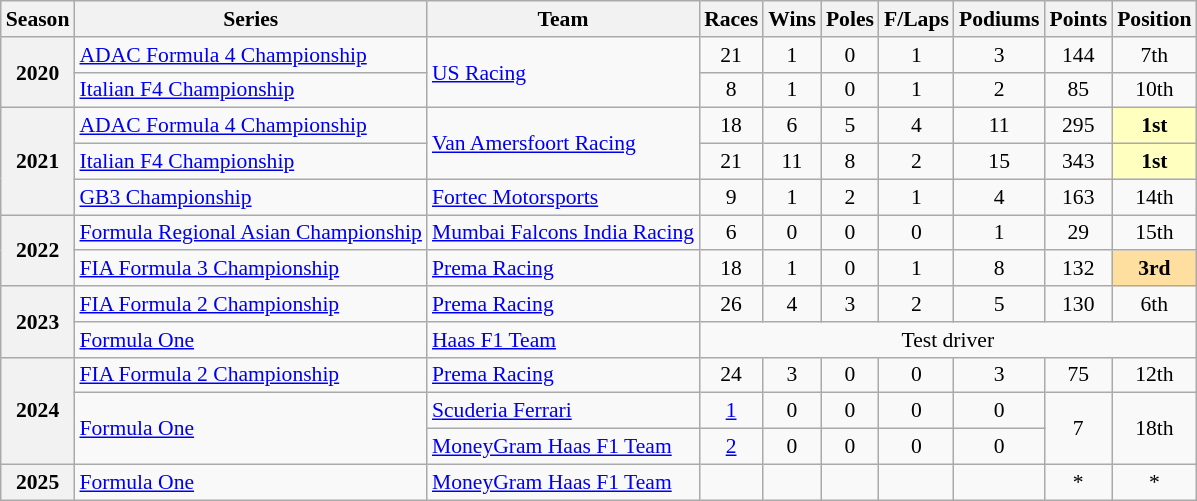<table class="wikitable" style="font-size: 90%; text-align:center">
<tr>
<th scope="col">Season</th>
<th scope="col">Series</th>
<th scope="col">Team</th>
<th scope="col">Races</th>
<th scope="col">Wins</th>
<th scope="col">Poles</th>
<th scope="col">F/Laps</th>
<th scope="col">Podiums</th>
<th scope="col">Points</th>
<th scope="col">Position</th>
</tr>
<tr>
<th scope="row" rowspan="2">2020</th>
<td style="text-align:left;"><a href='#'>ADAC Formula 4 Championship</a></td>
<td style="text-align:left;" rowspan="2"><a href='#'>US Racing</a></td>
<td>21</td>
<td>1</td>
<td>0</td>
<td>1</td>
<td>3</td>
<td>144</td>
<td>7th</td>
</tr>
<tr>
<td style="text-align:left;"><a href='#'>Italian F4 Championship</a></td>
<td>8</td>
<td>1</td>
<td>0</td>
<td>1</td>
<td>2</td>
<td>85</td>
<td>10th</td>
</tr>
<tr>
<th scope="row" rowspan="3">2021</th>
<td style="text-align:left;"><a href='#'>ADAC Formula 4 Championship</a></td>
<td style="text-align:left;" rowspan="2"><a href='#'>Van Amersfoort Racing</a></td>
<td>18</td>
<td>6</td>
<td>5</td>
<td>4</td>
<td>11</td>
<td>295</td>
<td style="background:#FFFFBF;"><strong>1st</strong></td>
</tr>
<tr>
<td style="text-align:left;"><a href='#'>Italian F4 Championship</a></td>
<td>21</td>
<td>11</td>
<td>8</td>
<td>2</td>
<td>15</td>
<td>343</td>
<td style="background:#FFFFBF;"><strong>1st</strong></td>
</tr>
<tr>
<td style="text-align:left;"><a href='#'>GB3 Championship</a></td>
<td style="text-align:left;"><a href='#'>Fortec Motorsports</a></td>
<td>9</td>
<td>1</td>
<td>2</td>
<td>1</td>
<td>4</td>
<td>163</td>
<td>14th</td>
</tr>
<tr>
<th scope="row" rowspan="2">2022</th>
<td style="text-align:left;"><a href='#'>Formula Regional Asian Championship</a></td>
<td style="text-align:left;"><a href='#'>Mumbai Falcons India Racing</a></td>
<td>6</td>
<td>0</td>
<td>0</td>
<td>0</td>
<td>1</td>
<td>29</td>
<td>15th</td>
</tr>
<tr>
<td style="text-align:left;"><a href='#'>FIA Formula 3 Championship</a></td>
<td style="text-align:left;"><a href='#'>Prema Racing</a></td>
<td>18</td>
<td>1</td>
<td>0</td>
<td>1</td>
<td>8</td>
<td>132</td>
<td style="background:#FFDF9F;"><strong>3rd</strong></td>
</tr>
<tr>
<th scope="row" rowspan="2">2023</th>
<td style="text-align:left;"><a href='#'>FIA Formula 2 Championship</a></td>
<td style="text-align:left;"><a href='#'>Prema Racing</a></td>
<td>26</td>
<td>4</td>
<td>3</td>
<td>2</td>
<td>5</td>
<td>130</td>
<td>6th</td>
</tr>
<tr>
<td align=left><a href='#'>Formula One</a></td>
<td align=left><a href='#'>Haas F1 Team</a></td>
<td colspan="7">Test driver</td>
</tr>
<tr>
<th scope="row" rowspan="3">2024</th>
<td style="text-align:left;"><a href='#'>FIA Formula 2 Championship</a></td>
<td style="text-align:left;"><a href='#'>Prema Racing</a></td>
<td>24</td>
<td>3</td>
<td>0</td>
<td>0</td>
<td>3</td>
<td>75</td>
<td>12th</td>
</tr>
<tr>
<td style="text-align:left;" rowspan="2"><a href='#'>Formula One</a></td>
<td style="text-align:left;"><a href='#'>Scuderia Ferrari</a></td>
<td><a href='#'>1</a></td>
<td>0</td>
<td>0</td>
<td>0</td>
<td>0</td>
<td rowspan="2">7</td>
<td rowspan="2">18th</td>
</tr>
<tr>
<td style="text-align:left;"><a href='#'>MoneyGram Haas F1 Team</a></td>
<td><a href='#'>2</a></td>
<td>0</td>
<td>0</td>
<td>0</td>
<td>0</td>
</tr>
<tr>
<th scope="row">2025</th>
<td style="text-align:left;"><a href='#'>Formula One</a></td>
<td style="text-align:left;"><a href='#'>MoneyGram Haas F1 Team</a></td>
<td><a href='#'></a></td>
<td></td>
<td></td>
<td></td>
<td></td>
<td>*</td>
<td>*</td>
</tr>
</table>
